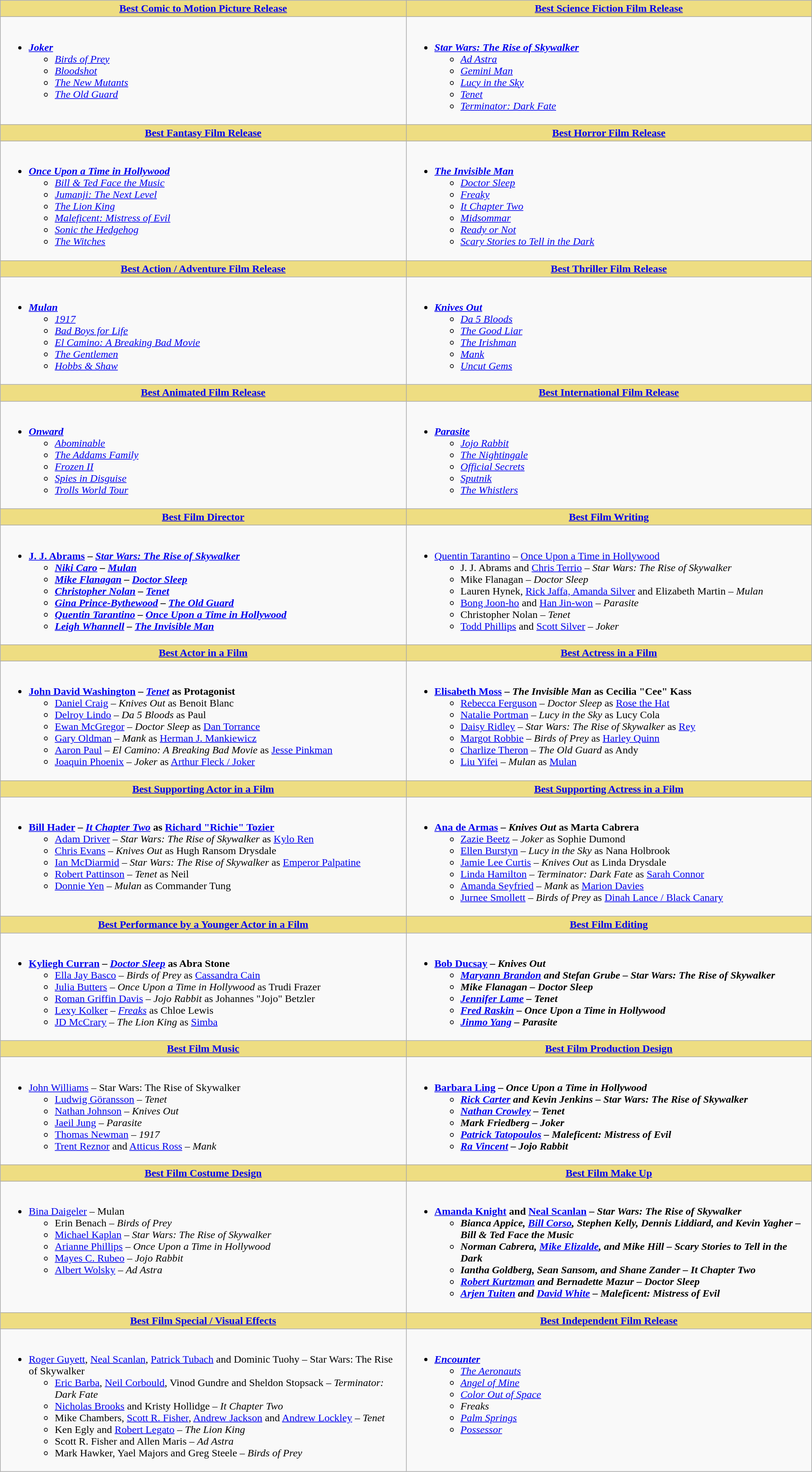<table class=wikitable>
<tr>
<th style="background:#EEDD82; width:50%"><a href='#'>Best Comic to Motion Picture Release</a></th>
<th style="background:#EEDD82; width:50%"><a href='#'>Best Science Fiction Film Release</a></th>
</tr>
<tr>
<td valign="top"><br><ul><li><strong><em><a href='#'>Joker</a></em></strong><ul><li><em><a href='#'>Birds of Prey</a></em></li><li><em><a href='#'>Bloodshot</a></em></li><li><em><a href='#'>The New Mutants</a></em></li><li><em><a href='#'>The Old Guard</a></em></li></ul></li></ul></td>
<td valign="top"><br><ul><li><strong><em><a href='#'>Star Wars: The Rise of Skywalker</a></em></strong><ul><li><em><a href='#'>Ad Astra</a></em></li><li><em><a href='#'>Gemini Man</a></em></li><li><em><a href='#'>Lucy in the Sky</a></em></li><li><em><a href='#'>Tenet</a></em></li><li><em><a href='#'>Terminator: Dark Fate</a></em></li></ul></li></ul></td>
</tr>
<tr>
<th style="background:#EEDD82; width:50%"><a href='#'>Best Fantasy Film Release</a></th>
<th style="background:#EEDD82; width:50%"><a href='#'>Best Horror Film Release</a></th>
</tr>
<tr>
<td valign="top"><br><ul><li><strong><em><a href='#'>Once Upon a Time in Hollywood</a></em></strong><ul><li><em><a href='#'>Bill & Ted Face the Music</a></em></li><li><em><a href='#'>Jumanji: The Next Level</a></em></li><li><em><a href='#'>The Lion King</a></em></li><li><em><a href='#'>Maleficent: Mistress of Evil</a></em></li><li><em><a href='#'>Sonic the Hedgehog</a></em></li><li><em><a href='#'>The Witches</a></em></li></ul></li></ul></td>
<td valign="top"><br><ul><li><strong><em><a href='#'>The Invisible Man</a></em></strong><ul><li><em><a href='#'>Doctor Sleep</a></em></li><li><em><a href='#'>Freaky</a></em></li><li><em><a href='#'>It Chapter Two</a></em></li><li><em><a href='#'>Midsommar</a></em></li><li><em><a href='#'>Ready or Not</a></em></li><li><em><a href='#'>Scary Stories to Tell in the Dark</a></em></li></ul></li></ul></td>
</tr>
<tr>
<th style="background:#EEDD82; width:50%"><a href='#'>Best Action / Adventure Film Release</a></th>
<th style="background:#EEDD82; width:50%"><a href='#'>Best Thriller Film Release</a></th>
</tr>
<tr>
<td valign="top"><br><ul><li><strong><em><a href='#'>Mulan</a></em></strong><ul><li><em><a href='#'>1917</a></em></li><li><em><a href='#'>Bad Boys for Life</a></em></li><li><em><a href='#'>El Camino: A Breaking Bad Movie</a></em></li><li><em><a href='#'>The Gentlemen</a></em></li><li><em><a href='#'>Hobbs & Shaw</a></em></li></ul></li></ul></td>
<td valign="top"><br><ul><li><strong><em><a href='#'>Knives Out</a></em></strong><ul><li><em><a href='#'>Da 5 Bloods</a></em></li><li><em><a href='#'>The Good Liar</a></em></li><li><em><a href='#'>The Irishman</a></em></li><li><em><a href='#'>Mank</a></em></li><li><em><a href='#'>Uncut Gems</a></em></li></ul></li></ul></td>
</tr>
<tr>
<th style="background:#EEDD82; width:50%"><a href='#'>Best Animated Film Release</a></th>
<th style="background:#EEDD82; width:50%"><a href='#'>Best International Film Release</a></th>
</tr>
<tr>
<td valign="top"><br><ul><li><strong><em><a href='#'>Onward</a></em></strong><ul><li><em><a href='#'>Abominable</a></em></li><li><em><a href='#'>The Addams Family</a></em></li><li><em><a href='#'>Frozen II</a></em></li><li><em><a href='#'>Spies in Disguise</a></em></li><li><em><a href='#'>Trolls World Tour</a></em></li></ul></li></ul></td>
<td valign="top"><br><ul><li><strong><em><a href='#'>Parasite</a></em></strong><ul><li><em><a href='#'>Jojo Rabbit</a></em></li><li><em><a href='#'>The Nightingale</a></em></li><li><em><a href='#'>Official Secrets</a></em></li><li><em><a href='#'>Sputnik</a></em></li><li><em><a href='#'>The Whistlers</a></em></li></ul></li></ul></td>
</tr>
<tr>
<th style="background:#EEDD82; width:50%"><a href='#'>Best Film Director</a></th>
<th style="background:#EEDD82; width:50%"><a href='#'>Best Film Writing</a></th>
</tr>
<tr>
<td valign="top"><br><ul><li><strong><a href='#'>J. J. Abrams</a> – <em><a href='#'>Star Wars: The Rise of Skywalker</a><strong><em><ul><li><a href='#'>Niki Caro</a> – </em><a href='#'>Mulan</a><em></li><li><a href='#'>Mike Flanagan</a> – </em><a href='#'>Doctor Sleep</a><em></li><li><a href='#'>Christopher Nolan</a> – </em><a href='#'>Tenet</a><em></li><li><a href='#'>Gina Prince-Bythewood</a> – </em><a href='#'>The Old Guard</a><em></li><li><a href='#'>Quentin Tarantino</a> – </em><a href='#'>Once Upon a Time in Hollywood</a><em></li><li><a href='#'>Leigh Whannell</a> – </em><a href='#'>The Invisible Man</a><em></li></ul></li></ul></td>
<td valign="top"><br><ul><li></strong><a href='#'>Quentin Tarantino</a> – </em><a href='#'>Once Upon a Time in Hollywood</a></em></strong><ul><li>J. J. Abrams and <a href='#'>Chris Terrio</a> – <em>Star Wars: The Rise of Skywalker</em></li><li>Mike Flanagan – <em>Doctor Sleep</em></li><li>Lauren Hynek, <a href='#'>Rick Jaffa, Amanda Silver</a> and Elizabeth Martin – <em>Mulan</em></li><li><a href='#'>Bong Joon-ho</a> and <a href='#'>Han Jin-won</a> – <em>Parasite</em></li><li>Christopher Nolan – <em>Tenet</em></li><li><a href='#'>Todd Phillips</a> and <a href='#'>Scott Silver</a> – <em>Joker</em></li></ul></li></ul></td>
</tr>
<tr>
<th style="background:#EEDD82; width:50%"><a href='#'>Best Actor in a Film</a></th>
<th style="background:#EEDD82; width:50%"><a href='#'>Best Actress in a Film</a></th>
</tr>
<tr>
<td valign="top"><br><ul><li><strong><a href='#'>John David Washington</a> – <em><a href='#'>Tenet</a></em> as Protagonist</strong><ul><li><a href='#'>Daniel Craig</a> – <em>Knives Out</em> as Benoit Blanc</li><li><a href='#'>Delroy Lindo</a> – <em>Da 5 Bloods</em> as Paul</li><li><a href='#'>Ewan McGregor</a> – <em>Doctor Sleep</em> as <a href='#'>Dan Torrance</a></li><li><a href='#'>Gary Oldman</a> – <em>Mank</em> as <a href='#'>Herman J. Mankiewicz</a></li><li><a href='#'>Aaron Paul</a> – <em>El Camino: A Breaking Bad Movie</em> as <a href='#'>Jesse Pinkman</a></li><li><a href='#'>Joaquin Phoenix</a> – <em>Joker</em> as <a href='#'>Arthur Fleck / Joker</a></li></ul></li></ul></td>
<td valign="top"><br><ul><li><strong><a href='#'>Elisabeth Moss</a> – <em>The Invisible Man</em> as Cecilia "Cee" Kass</strong><ul><li><a href='#'>Rebecca Ferguson</a> – <em>Doctor Sleep</em> as <a href='#'>Rose the Hat</a></li><li><a href='#'>Natalie Portman</a> – <em>Lucy in the Sky</em> as Lucy Cola</li><li><a href='#'>Daisy Ridley</a> – <em>Star Wars: The Rise of Skywalker</em> as <a href='#'>Rey</a></li><li><a href='#'>Margot Robbie</a> – <em>Birds of Prey</em> as <a href='#'>Harley Quinn</a></li><li><a href='#'>Charlize Theron</a> – <em>The Old Guard</em> as Andy</li><li><a href='#'>Liu Yifei</a> – <em>Mulan</em> as <a href='#'>Mulan</a></li></ul></li></ul></td>
</tr>
<tr>
<th style="background:#EEDD82; width:50%"><a href='#'>Best Supporting Actor in a Film</a></th>
<th style="background:#EEDD82; width:50%"><a href='#'>Best Supporting Actress in a Film</a></th>
</tr>
<tr>
<td valign="top"><br><ul><li><strong><a href='#'>Bill Hader</a> – <em><a href='#'>It Chapter Two</a></em> as <a href='#'>Richard "Richie" Tozier</a></strong><ul><li><a href='#'>Adam Driver</a> – <em>Star Wars: The Rise of Skywalker</em> as <a href='#'>Kylo Ren</a></li><li><a href='#'>Chris Evans</a> – <em>Knives Out</em> as Hugh Ransom Drysdale</li><li><a href='#'>Ian McDiarmid</a> – <em>Star Wars: The Rise of Skywalker</em> as <a href='#'>Emperor Palpatine</a></li><li><a href='#'>Robert Pattinson</a> – <em>Tenet</em> as Neil</li><li><a href='#'>Donnie Yen</a> – <em>Mulan</em> as Commander Tung</li></ul></li></ul></td>
<td valign="top"><br><ul><li><strong><a href='#'>Ana de Armas</a> – <em>Knives Out</em> as Marta Cabrera</strong><ul><li><a href='#'>Zazie Beetz</a> – <em>Joker</em> as Sophie Dumond</li><li><a href='#'>Ellen Burstyn</a> – <em>Lucy in the Sky</em> as Nana Holbrook</li><li><a href='#'>Jamie Lee Curtis</a> – <em>Knives Out</em> as Linda Drysdale</li><li><a href='#'>Linda Hamilton</a> – <em>Terminator: Dark Fate</em> as <a href='#'>Sarah Connor</a></li><li><a href='#'>Amanda Seyfried</a> – <em>Mank</em> as <a href='#'>Marion Davies</a></li><li><a href='#'>Jurnee Smollett</a> – <em>Birds of Prey</em> as <a href='#'>Dinah Lance / Black Canary</a></li></ul></li></ul></td>
</tr>
<tr>
<th style="background:#EEDD82; width:50%"><a href='#'>Best Performance by a Younger Actor in a Film</a></th>
<th style="background:#EEDD82; width:50%"><a href='#'>Best Film Editing</a></th>
</tr>
<tr>
<td valign="top"><br><ul><li><strong><a href='#'>Kyliegh Curran</a> – <em><a href='#'>Doctor Sleep</a></em> as Abra Stone</strong><ul><li><a href='#'>Ella Jay Basco</a> – <em>Birds of Prey</em> as <a href='#'>Cassandra Cain</a></li><li><a href='#'>Julia Butters</a> – <em>Once Upon a Time in Hollywood</em> as Trudi Frazer</li><li><a href='#'>Roman Griffin Davis</a> – <em>Jojo Rabbit</em> as Johannes "Jojo" Betzler</li><li><a href='#'>Lexy Kolker</a> – <em><a href='#'>Freaks</a></em> as Chloe Lewis</li><li><a href='#'>JD McCrary</a> – <em>The Lion King</em> as <a href='#'>Simba</a></li></ul></li></ul></td>
<td valign="top"><br><ul><li><strong><a href='#'>Bob Ducsay</a> – <em>Knives Out<strong><em><ul><li><a href='#'>Maryann Brandon</a> and Stefan Grube – </em>Star Wars: The Rise of Skywalker<em></li><li>Mike Flanagan – </em>Doctor Sleep<em></li><li><a href='#'>Jennifer Lame</a> – </em>Tenet<em></li><li><a href='#'>Fred Raskin</a> – </em>Once Upon a Time in Hollywood<em></li><li><a href='#'>Jinmo Yang</a> – </em>Parasite<em></li></ul></li></ul></td>
</tr>
<tr>
<th style="background:#EEDD82; width:50%"><a href='#'>Best Film Music</a></th>
<th style="background:#EEDD82; width:50%"><a href='#'>Best Film Production Design</a></th>
</tr>
<tr>
<td valign="top"><br><ul><li></strong><a href='#'>John Williams</a> – </em>Star Wars: The Rise of Skywalker</em></strong><ul><li><a href='#'>Ludwig Göransson</a> – <em>Tenet</em></li><li><a href='#'>Nathan Johnson</a> – <em>Knives Out</em></li><li><a href='#'>Jaeil Jung</a> – <em>Parasite</em></li><li><a href='#'>Thomas Newman</a> – <em>1917</em></li><li><a href='#'>Trent Reznor</a> and <a href='#'>Atticus Ross</a> – <em>Mank</em></li></ul></li></ul></td>
<td valign="top"><br><ul><li><strong><a href='#'>Barbara Ling</a> – <em>Once Upon a Time in Hollywood<strong><em><ul><li><a href='#'>Rick Carter</a> and Kevin Jenkins – </em>Star Wars: The Rise of Skywalker<em></li><li><a href='#'>Nathan Crowley</a> – </em>Tenet<em></li><li>Mark Friedberg – </em>Joker<em></li><li><a href='#'>Patrick Tatopoulos</a> – </em>Maleficent: Mistress of Evil<em></li><li><a href='#'>Ra Vincent</a> – </em>Jojo Rabbit<em></li></ul></li></ul></td>
</tr>
<tr>
<th style="background:#EEDD82; width:50%"><a href='#'>Best Film Costume Design</a></th>
<th style="background:#EEDD82; width:50%"><a href='#'>Best Film Make Up</a></th>
</tr>
<tr>
<td valign="top"><br><ul><li></strong><a href='#'>Bina Daigeler</a> – </em>Mulan</em></strong><ul><li>Erin Benach – <em>Birds of Prey</em></li><li><a href='#'>Michael Kaplan</a> – <em>Star Wars: The Rise of Skywalker</em></li><li><a href='#'>Arianne Phillips</a> – <em>Once Upon a Time in Hollywood</em></li><li><a href='#'>Mayes C. Rubeo</a> – <em>Jojo Rabbit</em></li><li><a href='#'>Albert Wolsky</a> – <em>Ad Astra</em></li></ul></li></ul></td>
<td valign="top"><br><ul><li><strong><a href='#'>Amanda Knight</a> and <a href='#'>Neal Scanlan</a> – <em>Star Wars: The Rise of Skywalker<strong><em><ul><li>Bianca Appice, <a href='#'>Bill Corso</a>, Stephen Kelly, Dennis Liddiard, and Kevin Yagher – </em>Bill & Ted Face the Music<em></li><li>Norman Cabrera, <a href='#'>Mike Elizalde</a>, and Mike Hill – </em>Scary Stories to Tell in the Dark<em></li><li>Iantha Goldberg, Sean Sansom, and Shane Zander – </em>It Chapter Two<em></li><li><a href='#'>Robert Kurtzman</a> and Bernadette Mazur – </em>Doctor Sleep<em></li><li><a href='#'>Arjen Tuiten</a> and <a href='#'>David White</a> – </em>Maleficent: Mistress of Evil<em></li></ul></li></ul></td>
</tr>
<tr>
<th style="background:#EEDD82; width:50%"><a href='#'>Best Film Special / Visual Effects</a></th>
<th style="background:#EEDD82; width:50%"><a href='#'>Best Independent Film Release</a></th>
</tr>
<tr>
<td valign="top"><br><ul><li></strong><a href='#'>Roger Guyett</a>, <a href='#'>Neal Scanlan</a>, <a href='#'>Patrick Tubach</a> and Dominic Tuohy – </em>Star Wars: The Rise of Skywalker</em></strong><ul><li><a href='#'>Eric Barba</a>, <a href='#'>Neil Corbould</a>, Vinod Gundre and Sheldon Stopsack – <em>Terminator: Dark Fate</em></li><li><a href='#'>Nicholas Brooks</a> and Kristy Hollidge – <em>It Chapter Two</em></li><li>Mike Chambers, <a href='#'>Scott R. Fisher</a>, <a href='#'>Andrew Jackson</a> and <a href='#'>Andrew Lockley</a> – <em>Tenet</em></li><li>Ken Egly and <a href='#'>Robert Legato</a> – <em>The Lion King</em></li><li>Scott R. Fisher and Allen Maris – <em>Ad Astra</em></li><li>Mark Hawker, Yael Majors and Greg Steele – <em>Birds of Prey</em></li></ul></li></ul></td>
<td valign="top"><br><ul><li><strong><em><a href='#'>Encounter</a></em></strong><ul><li><em><a href='#'>The Aeronauts</a></em></li><li><em><a href='#'>Angel of Mine</a></em></li><li><em><a href='#'>Color Out of Space</a></em></li><li><em>Freaks</em></li><li><em><a href='#'>Palm Springs</a></em></li><li><em><a href='#'>Possessor</a></em></li></ul></li></ul></td>
</tr>
</table>
